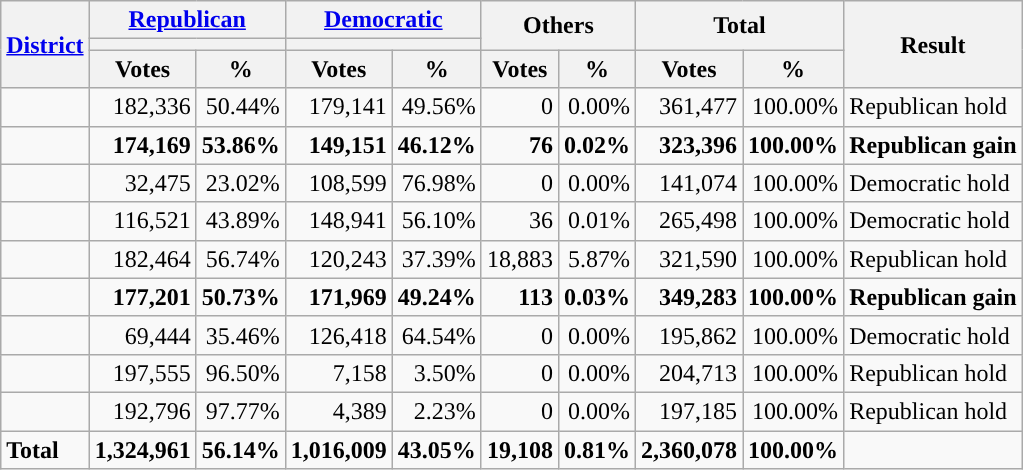<table class="wikitable plainrowheaders sortable" style="font-size:100%; text-align:right;">
<tr>
<th scope=col rowspan=3><a href='#'>District</a></th>
<th scope=col colspan=2><a href='#'>Republican</a></th>
<th scope=col colspan=2><a href='#'>Democratic</a></th>
<th scope=col colspan=2 rowspan=2>Others</th>
<th scope=col colspan=2 rowspan=2>Total</th>
<th scope=col rowspan=3>Result</th>
</tr>
<tr>
<th scope=col colspan=2 style="background:"></th>
<th scope=col colspan=2 style="background:"></th>
</tr>
<tr>
<th scope=col data-sort-type="number">Votes</th>
<th scope=col data-sort-type="number">%</th>
<th scope=col data-sort-type="number">Votes</th>
<th scope=col data-sort-type="number">%</th>
<th scope=col data-sort-type="number">Votes</th>
<th scope=col data-sort-type="number">%</th>
<th scope=col data-sort-type="number">Votes</th>
<th scope=col data-sort-type="number">%</th>
</tr>
<tr>
<td align=left></td>
<td>182,336</td>
<td>50.44%</td>
<td>179,141</td>
<td>49.56%</td>
<td>0</td>
<td>0.00%</td>
<td>361,477</td>
<td>100.00%</td>
<td align=left>Republican hold</td>
</tr>
<tr>
<td align=left><strong></strong></td>
<td><strong>174,169</strong></td>
<td><strong>53.86%</strong></td>
<td><strong>149,151</strong></td>
<td><strong>46.12%</strong></td>
<td><strong>76</strong></td>
<td><strong>0.02%</strong></td>
<td><strong>323,396</strong></td>
<td><strong>100.00%</strong></td>
<td align=left><strong>Republican gain</strong></td>
</tr>
<tr>
<td align=left></td>
<td>32,475</td>
<td>23.02%</td>
<td>108,599</td>
<td>76.98%</td>
<td>0</td>
<td>0.00%</td>
<td>141,074</td>
<td>100.00%</td>
<td align=left>Democratic hold</td>
</tr>
<tr>
<td align=left></td>
<td>116,521</td>
<td>43.89%</td>
<td>148,941</td>
<td>56.10%</td>
<td>36</td>
<td>0.01%</td>
<td>265,498</td>
<td>100.00%</td>
<td align=left>Democratic hold</td>
</tr>
<tr>
<td align=left></td>
<td>182,464</td>
<td>56.74%</td>
<td>120,243</td>
<td>37.39%</td>
<td>18,883</td>
<td>5.87%</td>
<td>321,590</td>
<td>100.00%</td>
<td align=left>Republican hold</td>
</tr>
<tr>
<td align=left><strong></strong></td>
<td><strong>177,201</strong></td>
<td><strong>50.73%</strong></td>
<td><strong>171,969</strong></td>
<td><strong>49.24%</strong></td>
<td><strong>113</strong></td>
<td><strong>0.03%</strong></td>
<td><strong>349,283</strong></td>
<td><strong>100.00%</strong></td>
<td align=left><strong>Republican gain</strong></td>
</tr>
<tr>
<td align=left></td>
<td>69,444</td>
<td>35.46%</td>
<td>126,418</td>
<td>64.54%</td>
<td>0</td>
<td>0.00%</td>
<td>195,862</td>
<td>100.00%</td>
<td align=left>Democratic hold</td>
</tr>
<tr>
<td align=left></td>
<td>197,555</td>
<td>96.50%</td>
<td>7,158</td>
<td>3.50%</td>
<td>0</td>
<td>0.00%</td>
<td>204,713</td>
<td>100.00%</td>
<td align=left>Republican hold</td>
</tr>
<tr>
<td align=left></td>
<td>192,796</td>
<td>97.77%</td>
<td>4,389</td>
<td>2.23%</td>
<td>0</td>
<td>0.00%</td>
<td>197,185</td>
<td>100.00%</td>
<td align=left>Republican hold</td>
</tr>
<tr class="sortbottom" style="font-weight:bold">
<td align=left>Total</td>
<td>1,324,961</td>
<td>56.14%</td>
<td>1,016,009</td>
<td>43.05%</td>
<td>19,108</td>
<td>0.81%</td>
<td>2,360,078</td>
<td>100.00%</td>
<td></td>
</tr>
</table>
